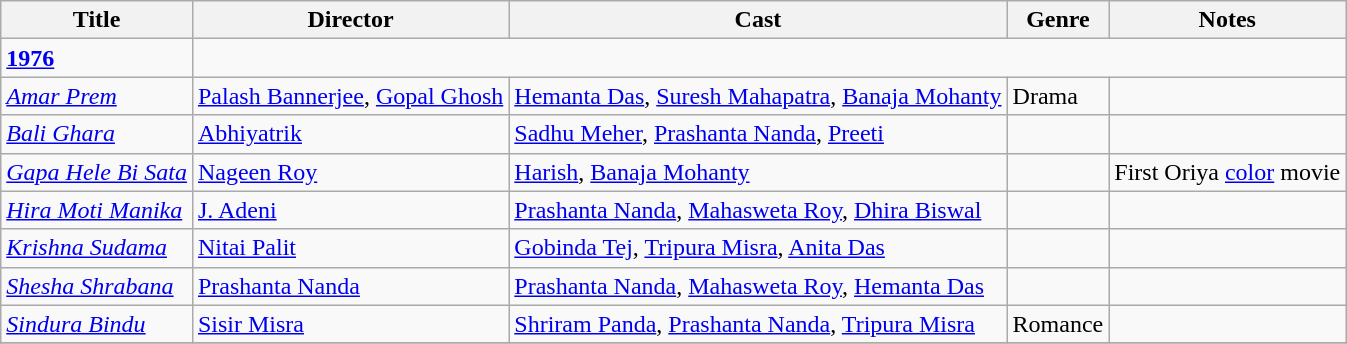<table class="wikitable">
<tr>
<th>Title</th>
<th>Director</th>
<th>Cast</th>
<th>Genre</th>
<th>Notes</th>
</tr>
<tr>
<td><strong><a href='#'>1976</a></strong></td>
</tr>
<tr>
<td><em><a href='#'>Amar Prem</a></em></td>
<td><a href='#'>Palash Bannerjee</a>, <a href='#'>Gopal Ghosh</a></td>
<td><a href='#'>Hemanta Das</a>, <a href='#'>Suresh Mahapatra</a>, <a href='#'>Banaja Mohanty</a></td>
<td>Drama</td>
<td></td>
</tr>
<tr>
<td><em><a href='#'>Bali Ghara</a></em></td>
<td><a href='#'>Abhiyatrik</a></td>
<td><a href='#'>Sadhu Meher</a>, <a href='#'>Prashanta Nanda</a>, <a href='#'>Preeti</a></td>
<td></td>
<td></td>
</tr>
<tr>
<td><em><a href='#'>Gapa Hele Bi Sata</a></em></td>
<td><a href='#'>Nageen Roy</a></td>
<td><a href='#'>Harish</a>, <a href='#'>Banaja Mohanty</a></td>
<td></td>
<td>First Oriya <a href='#'>color</a> movie</td>
</tr>
<tr>
<td><em><a href='#'>Hira Moti Manika</a></em></td>
<td><a href='#'>J. Adeni</a></td>
<td><a href='#'>Prashanta Nanda</a>, <a href='#'>Mahasweta Roy</a>, <a href='#'>Dhira Biswal</a></td>
<td></td>
<td></td>
</tr>
<tr>
<td><em><a href='#'>Krishna Sudama</a></em></td>
<td><a href='#'>Nitai Palit</a></td>
<td><a href='#'>Gobinda Tej</a>, <a href='#'>Tripura Misra</a>, <a href='#'>Anita Das</a></td>
<td></td>
<td></td>
</tr>
<tr>
<td><em><a href='#'>Shesha Shrabana</a></em></td>
<td><a href='#'>Prashanta Nanda</a></td>
<td><a href='#'>Prashanta Nanda</a>, <a href='#'>Mahasweta Roy</a>, <a href='#'>Hemanta Das</a></td>
<td></td>
<td></td>
</tr>
<tr>
<td><em><a href='#'>Sindura Bindu</a></em></td>
<td><a href='#'>Sisir Misra</a></td>
<td><a href='#'>Shriram Panda</a>, <a href='#'>Prashanta Nanda</a>, <a href='#'>Tripura Misra</a></td>
<td>Romance</td>
<td></td>
</tr>
<tr>
</tr>
</table>
